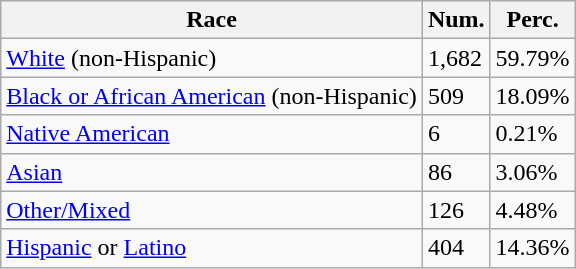<table class="wikitable">
<tr>
<th>Race</th>
<th>Num.</th>
<th>Perc.</th>
</tr>
<tr>
<td><a href='#'>White</a> (non-Hispanic)</td>
<td>1,682</td>
<td>59.79%</td>
</tr>
<tr>
<td><a href='#'>Black or African American</a> (non-Hispanic)</td>
<td>509</td>
<td>18.09%</td>
</tr>
<tr>
<td><a href='#'>Native American</a></td>
<td>6</td>
<td>0.21%</td>
</tr>
<tr>
<td><a href='#'>Asian</a></td>
<td>86</td>
<td>3.06%</td>
</tr>
<tr>
<td><a href='#'>Other/Mixed</a></td>
<td>126</td>
<td>4.48%</td>
</tr>
<tr>
<td><a href='#'>Hispanic</a> or <a href='#'>Latino</a></td>
<td>404</td>
<td>14.36%</td>
</tr>
</table>
